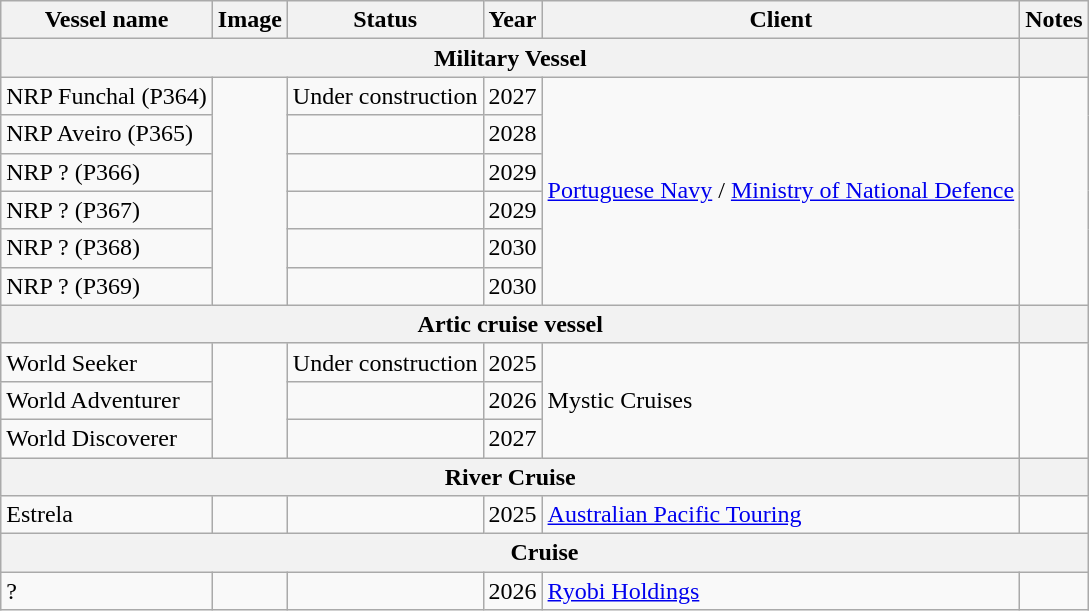<table class="wikitable">
<tr>
<th>Vessel name</th>
<th>Image</th>
<th>Status</th>
<th>Year</th>
<th>Client</th>
<th>Notes</th>
</tr>
<tr>
<th colspan="5">Military Vessel</th>
<th></th>
</tr>
<tr>
<td>NRP Funchal (P364)</td>
<td rowspan="6"></td>
<td>Under construction</td>
<td>2027</td>
<td rowspan="6"><a href='#'>Portuguese Navy</a> / <a href='#'>Ministry of National Defence</a></td>
<td rowspan="6"></td>
</tr>
<tr>
<td>NRP Aveiro (P365)</td>
<td></td>
<td>2028</td>
</tr>
<tr>
<td>NRP ? (P366)</td>
<td></td>
<td>2029</td>
</tr>
<tr>
<td>NRP ? (P367)</td>
<td></td>
<td>2029</td>
</tr>
<tr>
<td>NRP ? (P368)</td>
<td></td>
<td>2030</td>
</tr>
<tr>
<td>NRP ? (P369)</td>
<td></td>
<td>2030</td>
</tr>
<tr>
<th colspan="5">Artic cruise vessel</th>
<th></th>
</tr>
<tr>
<td>World Seeker</td>
<td rowspan="3"></td>
<td>Under construction</td>
<td>2025</td>
<td rowspan="3">Mystic Cruises</td>
<td rowspan="3"></td>
</tr>
<tr>
<td>World Adventurer</td>
<td></td>
<td>2026</td>
</tr>
<tr>
<td>World Discoverer</td>
<td></td>
<td>2027</td>
</tr>
<tr>
<th colspan="5">River Cruise</th>
<th></th>
</tr>
<tr>
<td>Estrela</td>
<td></td>
<td></td>
<td>2025</td>
<td><a href='#'>Australian Pacific Touring</a></td>
<td></td>
</tr>
<tr>
<th colspan="6">Cruise</th>
</tr>
<tr>
<td>?</td>
<td></td>
<td></td>
<td>2026</td>
<td><a href='#'>Ryobi Holdings</a></td>
<td></td>
</tr>
</table>
